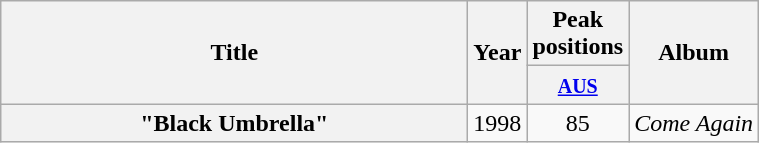<table class="wikitable plainrowheaders" style="text-align:center;" border="1">
<tr>
<th rowspan="2" scope="col" style="width:19em;">Title</th>
<th rowspan="2" scope="col" style="width:1em;">Year</th>
<th colspan="1">Peak positions</th>
<th rowspan="2" scope="col">Album</th>
</tr>
<tr>
<th width="30px"><small><a href='#'>AUS</a></small></th>
</tr>
<tr>
<th scope="row">"Black Umbrella"</th>
<td>1998</td>
<td>85</td>
<td><em>Come Again</em></td>
</tr>
</table>
